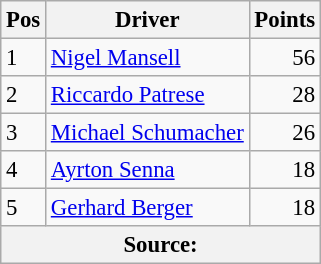<table class="wikitable" style="font-size: 95%;">
<tr>
<th>Pos</th>
<th>Driver</th>
<th>Points</th>
</tr>
<tr>
<td>1</td>
<td> <a href='#'>Nigel Mansell</a></td>
<td align="right">56</td>
</tr>
<tr>
<td>2</td>
<td> <a href='#'>Riccardo Patrese</a></td>
<td align="right">28</td>
</tr>
<tr>
<td>3</td>
<td> <a href='#'>Michael Schumacher</a></td>
<td align="right">26</td>
</tr>
<tr>
<td>4</td>
<td> <a href='#'>Ayrton Senna</a></td>
<td align="right">18</td>
</tr>
<tr>
<td>5</td>
<td> <a href='#'>Gerhard Berger</a></td>
<td align="right">18</td>
</tr>
<tr>
<th colspan=4>Source: </th>
</tr>
</table>
